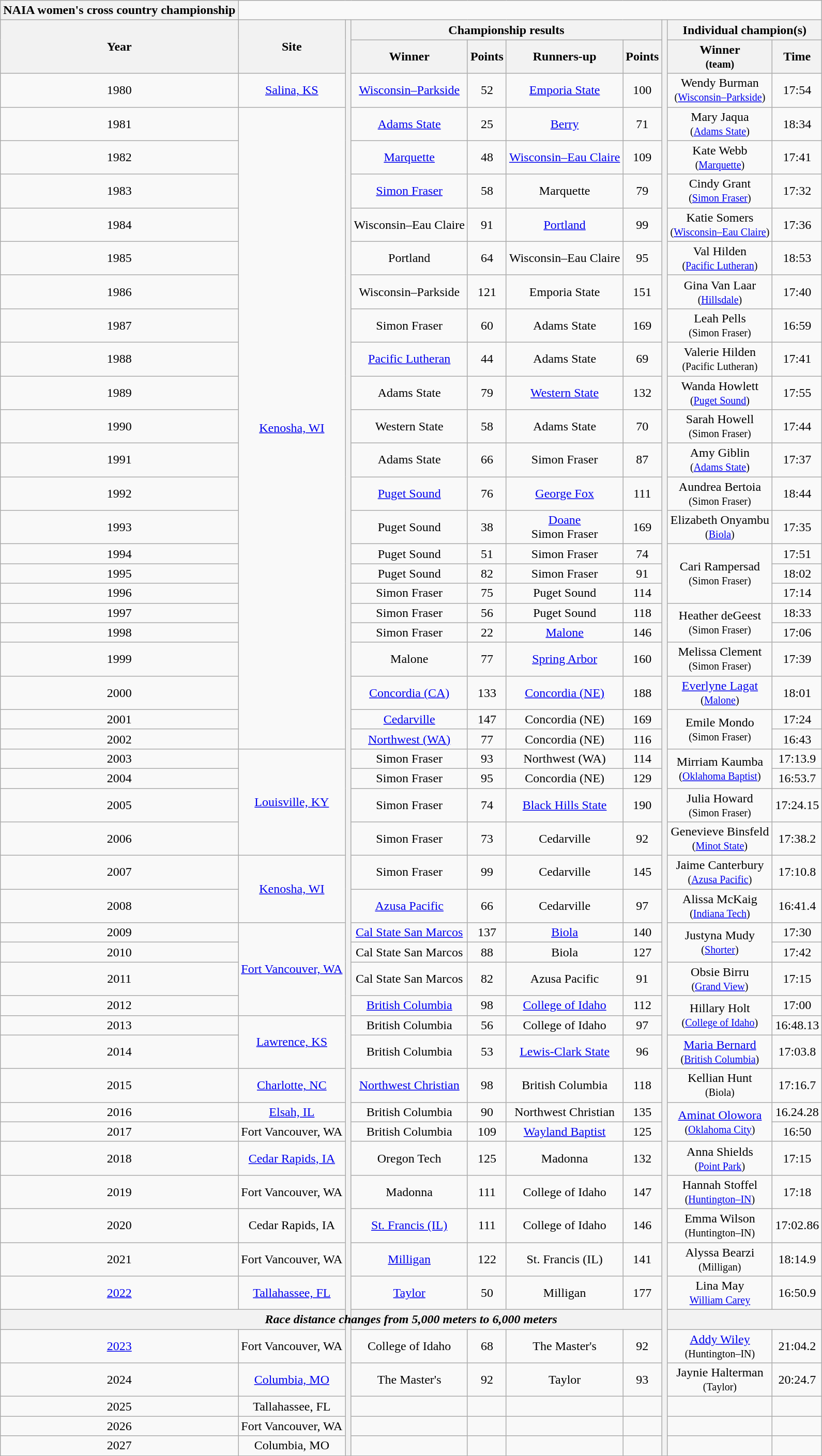<table class="wikitable" style="text-align:center">
<tr>
<th style=>NAIA women's cross country championship</th>
</tr>
<tr>
<th rowspan="2">Year</th>
<th rowspan="2">Site</th>
<th rowspan="70"></th>
<th colspan=4>Championship results</th>
<th rowspan="70"></th>
<th colspan=2>Individual champion(s)</th>
</tr>
<tr>
<th>Winner</th>
<th>Points</th>
<th>Runners-up</th>
<th>Points</th>
<th>Winner<br><small>(team)</small></th>
<th>Time</th>
</tr>
<tr>
<td>1980</td>
<td><a href='#'>Salina, KS</a></td>
<td><a href='#'>Wisconsin–Parkside</a></td>
<td>52</td>
<td><a href='#'>Emporia State</a></td>
<td>100</td>
<td>Wendy Burman<br><small>(<a href='#'>Wisconsin–Parkside</a>)</small></td>
<td>17:54</td>
</tr>
<tr>
<td>1981</td>
<td rowspan="22"><a href='#'>Kenosha, WI</a></td>
<td><a href='#'>Adams State</a></td>
<td>25</td>
<td><a href='#'>Berry</a></td>
<td>71</td>
<td>Mary Jaqua<br><small>(<a href='#'>Adams State</a>)</small></td>
<td>18:34</td>
</tr>
<tr>
<td>1982</td>
<td><a href='#'>Marquette</a></td>
<td>48</td>
<td><a href='#'>Wisconsin–Eau Claire</a></td>
<td>109</td>
<td>Kate Webb<br><small>(<a href='#'>Marquette</a>)</small></td>
<td>17:41</td>
</tr>
<tr>
<td>1983</td>
<td><a href='#'>Simon Fraser</a></td>
<td>58</td>
<td>Marquette</td>
<td>79</td>
<td>Cindy Grant<br><small>(<a href='#'>Simon Fraser</a>)</small></td>
<td>17:32</td>
</tr>
<tr>
<td>1984</td>
<td>Wisconsin–Eau Claire</td>
<td>91</td>
<td><a href='#'>Portland</a></td>
<td>99</td>
<td>Katie Somers<br><small>(<a href='#'>Wisconsin–Eau Claire</a>)</small></td>
<td>17:36</td>
</tr>
<tr>
<td>1985</td>
<td>Portland</td>
<td>64</td>
<td>Wisconsin–Eau Claire</td>
<td>95</td>
<td>Val Hilden<br><small>(<a href='#'>Pacific Lutheran</a>)</small></td>
<td>18:53</td>
</tr>
<tr>
<td>1986</td>
<td>Wisconsin–Parkside</td>
<td>121</td>
<td>Emporia State</td>
<td>151</td>
<td>Gina Van Laar<br><small>(<a href='#'>Hillsdale</a>)</small></td>
<td>17:40</td>
</tr>
<tr>
<td>1987</td>
<td>Simon Fraser</td>
<td>60</td>
<td>Adams State</td>
<td>169</td>
<td>Leah Pells<br><small>(Simon Fraser)</small></td>
<td>16:59</td>
</tr>
<tr>
<td>1988</td>
<td><a href='#'>Pacific Lutheran</a></td>
<td>44</td>
<td>Adams State</td>
<td>69</td>
<td>Valerie Hilden<br><small>(Pacific Lutheran)</small></td>
<td>17:41</td>
</tr>
<tr>
<td>1989</td>
<td>Adams State</td>
<td>79</td>
<td><a href='#'>Western State</a></td>
<td>132</td>
<td>Wanda Howlett<br><small>(<a href='#'>Puget Sound</a>)</small></td>
<td>17:55</td>
</tr>
<tr>
<td>1990</td>
<td>Western State</td>
<td>58</td>
<td>Adams State</td>
<td>70</td>
<td>Sarah Howell<br><small>(Simon Fraser)</small></td>
<td>17:44</td>
</tr>
<tr>
<td>1991</td>
<td>Adams State</td>
<td>66</td>
<td>Simon Fraser</td>
<td>87</td>
<td>Amy Giblin<br><small>(<a href='#'>Adams State</a>)</small></td>
<td>17:37</td>
</tr>
<tr>
<td>1992</td>
<td><a href='#'>Puget Sound</a></td>
<td>76</td>
<td><a href='#'>George Fox</a></td>
<td>111</td>
<td>Aundrea Bertoia<br><small>(Simon Fraser)</small></td>
<td>18:44</td>
</tr>
<tr>
<td>1993</td>
<td>Puget Sound</td>
<td>38</td>
<td><a href='#'>Doane</a><br>Simon Fraser</td>
<td>169</td>
<td>Elizabeth Onyambu<br><small>(<a href='#'>Biola</a>)</small></td>
<td>17:35</td>
</tr>
<tr>
<td>1994</td>
<td>Puget Sound</td>
<td>51</td>
<td>Simon Fraser</td>
<td>74</td>
<td rowspan="3">Cari Rampersad<br><small>(Simon Fraser)</small></td>
<td>17:51</td>
</tr>
<tr>
<td>1995</td>
<td>Puget Sound</td>
<td>82</td>
<td>Simon Fraser</td>
<td>91</td>
<td>18:02</td>
</tr>
<tr>
<td>1996</td>
<td>Simon Fraser</td>
<td>75</td>
<td>Puget Sound</td>
<td>114</td>
<td>17:14</td>
</tr>
<tr>
<td>1997</td>
<td>Simon Fraser</td>
<td>56</td>
<td>Puget Sound</td>
<td>118</td>
<td rowspan="2">Heather deGeest<br><small>(Simon Fraser)</small></td>
<td>18:33</td>
</tr>
<tr>
<td>1998</td>
<td>Simon Fraser</td>
<td>22</td>
<td><a href='#'>Malone</a></td>
<td>146</td>
<td>17:06</td>
</tr>
<tr>
<td>1999</td>
<td>Malone</td>
<td>77</td>
<td><a href='#'>Spring Arbor</a></td>
<td>160</td>
<td>Melissa Clement<br><small>(Simon Fraser)</small></td>
<td>17:39</td>
</tr>
<tr>
<td>2000</td>
<td><a href='#'>Concordia (CA)</a></td>
<td>133</td>
<td><a href='#'>Concordia (NE)</a></td>
<td>188</td>
<td><a href='#'>Everlyne Lagat</a><br><small>(<a href='#'>Malone</a>)</small></td>
<td>18:01</td>
</tr>
<tr>
<td>2001</td>
<td><a href='#'>Cedarville</a></td>
<td>147</td>
<td>Concordia (NE)</td>
<td>169</td>
<td rowspan="2">Emile Mondo<br><small>(Simon Fraser)</small></td>
<td>17:24</td>
</tr>
<tr>
<td>2002</td>
<td><a href='#'>Northwest (WA)</a></td>
<td>77</td>
<td>Concordia (NE)</td>
<td>116</td>
<td>16:43</td>
</tr>
<tr>
<td>2003</td>
<td rowspan="4"><a href='#'>Louisville, KY</a></td>
<td>Simon Fraser</td>
<td>93</td>
<td>Northwest (WA)</td>
<td>114</td>
<td rowspan="2">Mirriam Kaumba<br><small>(<a href='#'>Oklahoma Baptist</a>)</small></td>
<td>17:13.9</td>
</tr>
<tr>
<td>2004</td>
<td>Simon Fraser</td>
<td>95</td>
<td>Concordia (NE)</td>
<td>129</td>
<td>16:53.7</td>
</tr>
<tr>
<td>2005</td>
<td>Simon Fraser</td>
<td>74</td>
<td><a href='#'>Black Hills State</a></td>
<td>190</td>
<td>Julia Howard<br><small>(Simon Fraser)</small></td>
<td>17:24.15</td>
</tr>
<tr>
<td>2006</td>
<td>Simon Fraser</td>
<td>73</td>
<td>Cedarville</td>
<td>92</td>
<td>Genevieve Binsfeld<br><small>(<a href='#'>Minot State</a>)</small></td>
<td>17:38.2</td>
</tr>
<tr>
<td>2007</td>
<td rowspan="2"><a href='#'>Kenosha, WI</a></td>
<td>Simon Fraser</td>
<td>99</td>
<td>Cedarville</td>
<td>145</td>
<td>Jaime Canterbury<br><small>(<a href='#'>Azusa Pacific</a>)</small></td>
<td>17:10.8</td>
</tr>
<tr>
<td>2008</td>
<td><a href='#'>Azusa Pacific</a></td>
<td>66</td>
<td>Cedarville</td>
<td>97</td>
<td>Alissa McKaig<br><small>(<a href='#'>Indiana Tech</a>)</small></td>
<td>16:41.4</td>
</tr>
<tr>
<td>2009</td>
<td rowspan="4"><a href='#'>Fort Vancouver, WA</a></td>
<td><a href='#'>Cal State San Marcos</a></td>
<td>137</td>
<td><a href='#'>Biola</a></td>
<td>140</td>
<td rowspan="2">Justyna Mudy<br><small>(<a href='#'>Shorter</a>)</small></td>
<td>17:30</td>
</tr>
<tr>
<td>2010</td>
<td>Cal State San Marcos</td>
<td>88</td>
<td>Biola</td>
<td>127</td>
<td>17:42</td>
</tr>
<tr>
<td>2011</td>
<td>Cal State San Marcos</td>
<td>82</td>
<td>Azusa Pacific</td>
<td>91</td>
<td>Obsie Birru<br><small>(<a href='#'>Grand View</a>)</small></td>
<td>17:15</td>
</tr>
<tr>
<td>2012</td>
<td><a href='#'>British Columbia</a></td>
<td>98</td>
<td><a href='#'>College of Idaho</a></td>
<td>112</td>
<td rowspan="2">Hillary Holt<br><small>(<a href='#'>College of Idaho</a>)</small></td>
<td>17:00</td>
</tr>
<tr>
<td>2013</td>
<td rowspan="2"><a href='#'>Lawrence, KS</a></td>
<td>British Columbia</td>
<td>56</td>
<td>College of Idaho</td>
<td>97</td>
<td>16:48.13</td>
</tr>
<tr>
<td>2014</td>
<td>British Columbia</td>
<td>53</td>
<td><a href='#'>Lewis-Clark State</a></td>
<td>96</td>
<td><a href='#'>Maria Bernard</a><br><small>(<a href='#'>British Columbia</a>)</small></td>
<td>17:03.8</td>
</tr>
<tr>
<td>2015</td>
<td><a href='#'>Charlotte, NC</a></td>
<td><a href='#'>Northwest Christian</a></td>
<td>98</td>
<td>British Columbia</td>
<td>118</td>
<td>Kellian Hunt<br><small>(Biola)</small></td>
<td>17:16.7</td>
</tr>
<tr>
<td>2016</td>
<td><a href='#'>Elsah, IL</a></td>
<td>British Columbia</td>
<td>90</td>
<td>Northwest Christian</td>
<td>135</td>
<td rowspan="2"><a href='#'>Aminat Olowora</a><br><small>(<a href='#'>Oklahoma City</a>)</small></td>
<td>16.24.28</td>
</tr>
<tr>
<td>2017</td>
<td>Fort Vancouver, WA</td>
<td>British Columbia</td>
<td>109</td>
<td><a href='#'>Wayland Baptist</a></td>
<td>125</td>
<td>16:50</td>
</tr>
<tr>
<td>2018</td>
<td><a href='#'>Cedar Rapids, IA</a></td>
<td>Oregon Tech</td>
<td>125</td>
<td>Madonna</td>
<td>132</td>
<td>Anna Shields<br><small>(<a href='#'>Point Park</a>)</small></td>
<td>17:15</td>
</tr>
<tr>
<td>2019</td>
<td>Fort Vancouver, WA</td>
<td>Madonna</td>
<td>111</td>
<td>College of Idaho</td>
<td>147</td>
<td>Hannah Stoffel<br><small>(<a href='#'>Huntington–IN</a>)</small></td>
<td>17:18</td>
</tr>
<tr>
<td>2020</td>
<td>Cedar Rapids, IA</td>
<td><a href='#'>St. Francis (IL)</a></td>
<td>111</td>
<td>College of Idaho</td>
<td>146</td>
<td>Emma Wilson<br><small>(Huntington–IN)</small></td>
<td>17:02.86</td>
</tr>
<tr>
<td>2021</td>
<td>Fort Vancouver, WA</td>
<td><a href='#'>Milligan</a></td>
<td>122</td>
<td>St. Francis (IL)</td>
<td>141</td>
<td>Alyssa Bearzi<br><small>(Milligan)</small></td>
<td>18:14.9</td>
</tr>
<tr>
<td><a href='#'>2022</a></td>
<td><a href='#'>Tallahassee, FL</a></td>
<td><a href='#'>Taylor</a></td>
<td>50</td>
<td>Milligan</td>
<td>177</td>
<td>Lina May<br><small><a href='#'>William Carey</a></small></td>
<td>16:50.9</td>
</tr>
<tr>
<th colspan=10><em>Race distance changes from <strong>5,000 meters</strong> to <strong>6,000 meters<strong><em></th>
</tr>
<tr>
<td><a href='#'>2023</a></td>
<td>Fort Vancouver, WA</td>
<td>College of Idaho</td>
<td>68</td>
<td>The Master's</td>
<td>92</td>
<td><a href='#'>Addy Wiley</a><br><small>(Huntington–IN)</small></td>
<td>21:04.2</td>
</tr>
<tr>
<td>2024</td>
<td><a href='#'>Columbia, MO</a></td>
<td>The Master's</td>
<td>92</td>
<td>Taylor</td>
<td>93</td>
<td>Jaynie Halterman<br><small>(Taylor)</small></td>
<td>20:24.7</td>
</tr>
<tr>
<td>2025</td>
<td>Tallahassee, FL</td>
<td></td>
<td></td>
<td></td>
<td></td>
<td></td>
<td></td>
</tr>
<tr>
<td>2026</td>
<td>Fort Vancouver, WA</td>
<td></td>
<td></td>
<td></td>
<td></td>
<td></td>
<td></td>
</tr>
<tr>
<td>2027</td>
<td>Columbia, MO</td>
<td></td>
<td></td>
<td></td>
<td></td>
<td></td>
<td></td>
</tr>
</table>
